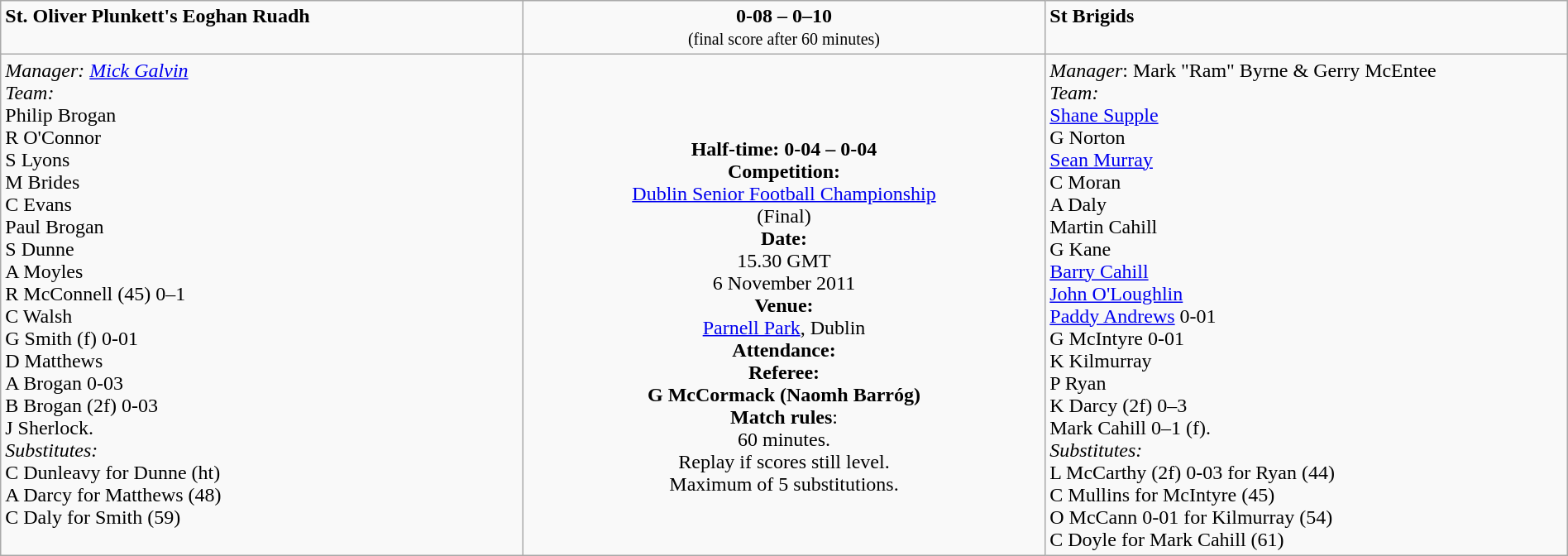<table class="wikitable" style="width:100%;">
<tr style="vertical-align:top;">
<td style="width:33%; "><span><strong>St. Oliver Plunkett's Eoghan Ruadh</strong></span><br><small></small></td>
<td style="width:33%; text-align:center;"><span><strong>0-08 – 0–10</strong></span><br><small>(final score after 60 minutes)</small></td>
<td style="width:33%; "><span><strong>St Brigids</strong></span><br><small></small></td>
</tr>
<tr>
<td valign=top><em>Manager: <a href='#'>Mick Galvin</a></em><br><em>Team:</em><br>Philip Brogan<br>R O'Connor<br>S Lyons<br>M Brides<br>C Evans<br>Paul Brogan<br>S Dunne<br>A Moyles<br>R McConnell (45) 0–1<br>C Walsh<br>G Smith (f) 0-01<br>D Matthews<br>A Brogan 0-03<br>B Brogan (2f) 0-03<br>J Sherlock.<br><em>Substitutes:</em><br>C Dunleavy for Dunne (ht)<br>A Darcy for Matthews (48)<br>C Daly for Smith (59)<br></td>
<td style="vertical-align:middle; text-align:center;"><br><strong>Half-time: 0-04 – 0-04</strong><br><strong>Competition:</strong><br><a href='#'>Dublin Senior Football Championship</a><br>(Final)<br><strong>Date:</strong><br>15.30 GMT<br>6 November 2011<br><strong>Venue:</strong><br><a href='#'>Parnell Park</a>, Dublin<br><strong>Attendance:</strong><br><strong>Referee:<br>G McCormack (Naomh Barróg)</strong><br><strong>Match rules</strong>:<br>60 minutes.<br>Replay if scores still level.<br>Maximum of 5 substitutions.
</td>
<td valign=top><em>Manager</em>: Mark "Ram" Byrne & Gerry McEntee<br><em>Team:</em><br><a href='#'>Shane Supple</a><br>G Norton<br><a href='#'>Sean Murray</a><br>C Moran<br>A Daly<br>Martin Cahill<br>G Kane<br><a href='#'>Barry Cahill</a><br><a href='#'>John O'Loughlin</a><br><a href='#'>Paddy Andrews</a> 0-01<br>G McIntyre 0-01<br>K Kilmurray<br>P Ryan<br>K Darcy (2f) 0–3<br>Mark Cahill 0–1 (f).<br><em>Substitutes:</em> <br>L McCarthy (2f) 0-03 for Ryan (44)<br>C Mullins for McIntyre (45)<br>O McCann 0-01 for Kilmurray (54)<br>C Doyle for Mark Cahill (61)<br></td>
</tr>
</table>
